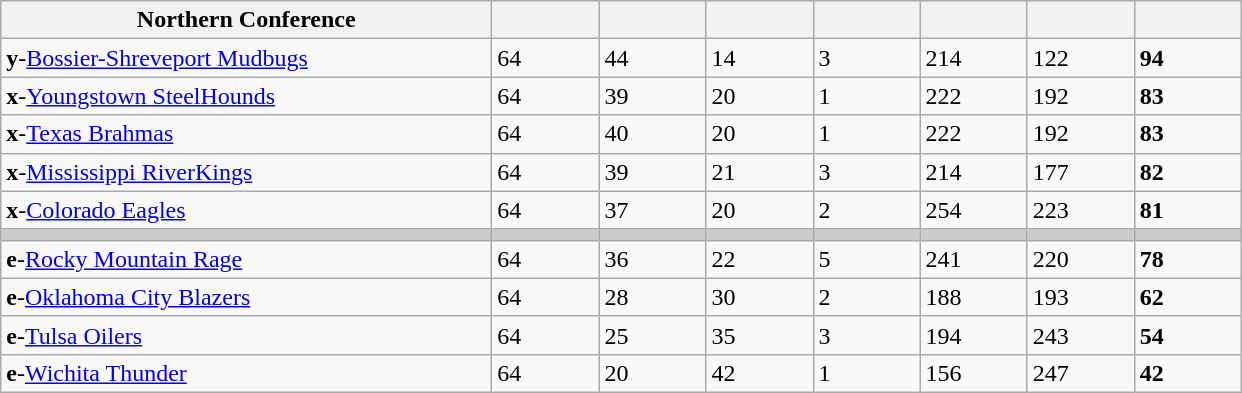<table class="wikitable sortable">
<tr>
<th style="width:20em;" class="unsortable">Northern Conference</th>
<th style="width:4em;" class="unsortable"></th>
<th style="width:4em;"></th>
<th style="width:4em;"></th>
<th style="width:4em;"></th>
<th style="width:4em;"></th>
<th style="width:4em;"></th>
<th style="width:4em;"></th>
</tr>
<tr>
<td><strong>y</strong>-<a href='#'>Bossier-Shreveport Mudbugs</a></td>
<td>64</td>
<td>44</td>
<td>14</td>
<td>3</td>
<td>214</td>
<td>122</td>
<td><strong>94</strong></td>
</tr>
<tr>
<td><strong>x</strong>-<a href='#'>Youngstown SteelHounds</a></td>
<td>64</td>
<td>39</td>
<td>20</td>
<td>1</td>
<td>222</td>
<td>192</td>
<td><strong>83</strong></td>
</tr>
<tr>
<td><strong>x</strong>-<a href='#'>Texas Brahmas</a></td>
<td>64</td>
<td>40</td>
<td>20</td>
<td>1</td>
<td>222</td>
<td>192</td>
<td><strong>83</strong></td>
</tr>
<tr>
<td><strong>x</strong>-<a href='#'>Mississippi RiverKings</a></td>
<td>64</td>
<td>39</td>
<td>21</td>
<td>3</td>
<td>214</td>
<td>177</td>
<td><strong>82</strong></td>
</tr>
<tr>
<td><strong>x</strong>-<a href='#'>Colorado Eagles</a></td>
<td>64</td>
<td>37</td>
<td>20</td>
<td>2</td>
<td>254</td>
<td>223</td>
<td><strong>81</strong></td>
</tr>
<tr bgcolor="#cccccc">
<td></td>
<td></td>
<td></td>
<td></td>
<td></td>
<td></td>
<td></td>
<td></td>
</tr>
<tr>
<td><strong>e</strong>-<a href='#'>Rocky Mountain Rage</a></td>
<td>64</td>
<td>36</td>
<td>22</td>
<td>5</td>
<td>241</td>
<td>220</td>
<td><strong>78</strong></td>
</tr>
<tr>
<td><strong>e</strong>-<a href='#'>Oklahoma City Blazers</a></td>
<td>64</td>
<td>28</td>
<td>30</td>
<td>2</td>
<td>188</td>
<td>193</td>
<td><strong>62</strong></td>
</tr>
<tr>
<td><strong>e</strong>-<a href='#'>Tulsa Oilers</a></td>
<td>64</td>
<td>25</td>
<td>35</td>
<td>3</td>
<td>194</td>
<td>243</td>
<td><strong>54</strong></td>
</tr>
<tr>
<td><strong>e</strong>-<a href='#'>Wichita Thunder</a></td>
<td>64</td>
<td>20</td>
<td>42</td>
<td>1</td>
<td>156</td>
<td>247</td>
<td><strong>42</strong></td>
</tr>
</table>
